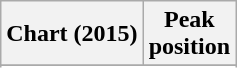<table class="wikitable sortable plainrowheaders" style="text-align:center">
<tr>
<th scope="col">Chart (2015)</th>
<th scope="col">Peak<br>position</th>
</tr>
<tr>
</tr>
<tr>
</tr>
<tr>
</tr>
<tr>
</tr>
<tr>
</tr>
<tr>
</tr>
<tr>
</tr>
<tr>
</tr>
<tr>
</tr>
</table>
